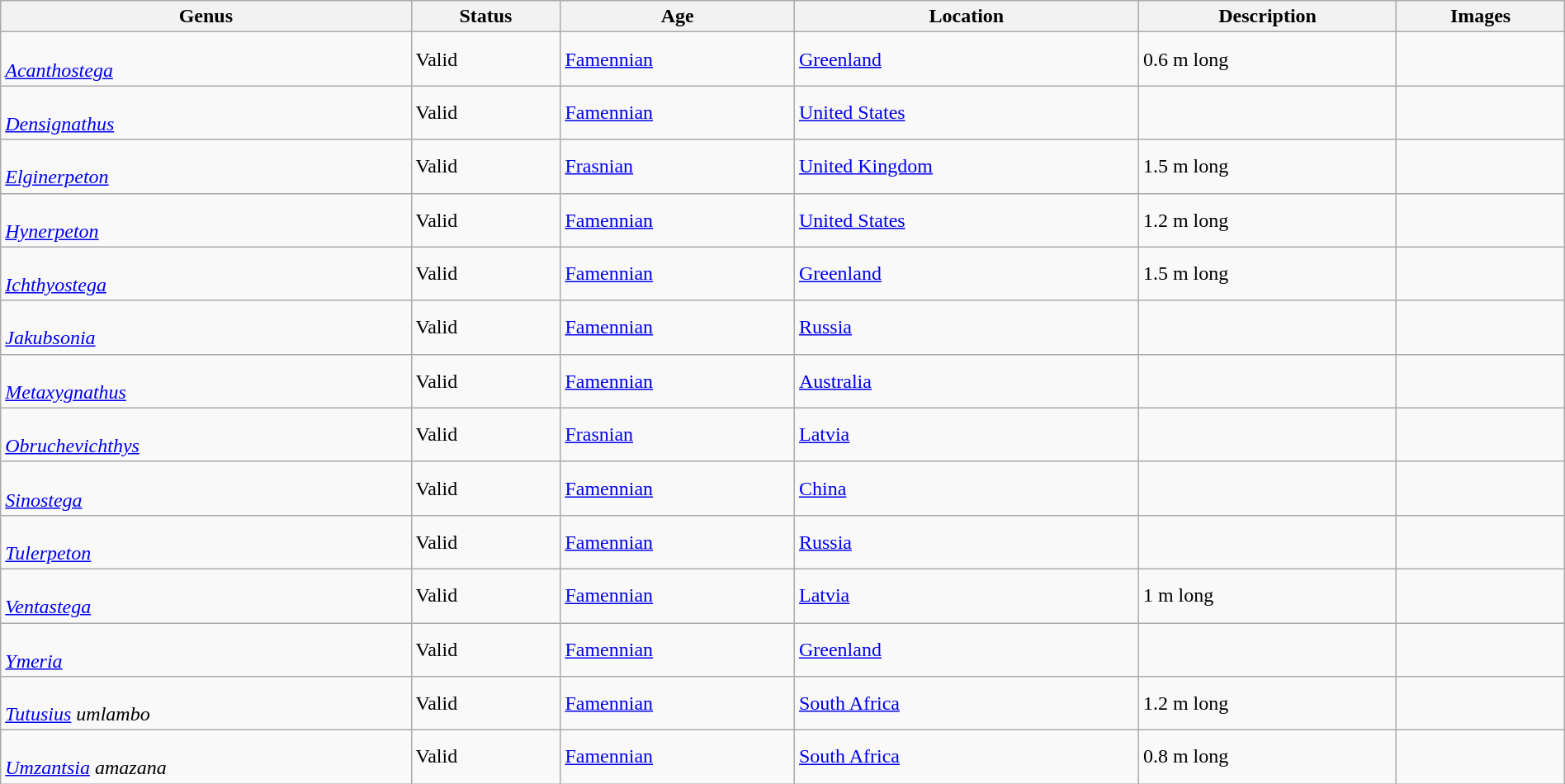<table class="wikitable sortable" align="center" width="100%">
<tr>
<th>Genus</th>
<th>Status</th>
<th>Age</th>
<th>Location</th>
<th class="unsortable">Description</th>
<th class="unsortable">Images</th>
</tr>
<tr>
<td><br><em><a href='#'>Acanthostega</a></em></td>
<td>Valid</td>
<td><a href='#'>Famennian</a></td>
<td><a href='#'>Greenland</a></td>
<td>0.6 m long</td>
<td></td>
</tr>
<tr>
<td><br><em><a href='#'>Densignathus</a></em></td>
<td>Valid</td>
<td><a href='#'>Famennian</a></td>
<td><a href='#'>United States</a></td>
<td></td>
<td></td>
</tr>
<tr>
<td><br><em><a href='#'>Elginerpeton</a></em></td>
<td>Valid</td>
<td><a href='#'>Frasnian</a></td>
<td><a href='#'>United Kingdom</a></td>
<td>1.5 m long</td>
<td></td>
</tr>
<tr>
<td><br><em><a href='#'>Hynerpeton</a></em></td>
<td>Valid</td>
<td><a href='#'>Famennian</a></td>
<td><a href='#'>United States</a></td>
<td>1.2 m long</td>
<td></td>
</tr>
<tr>
<td><br><em><a href='#'>Ichthyostega</a></em></td>
<td>Valid</td>
<td><a href='#'>Famennian</a></td>
<td><a href='#'>Greenland</a></td>
<td>1.5 m long</td>
<td></td>
</tr>
<tr>
<td><br><em><a href='#'>Jakubsonia</a></em></td>
<td>Valid</td>
<td><a href='#'>Famennian</a></td>
<td><a href='#'>Russia</a></td>
<td></td>
<td></td>
</tr>
<tr>
<td><br><em><a href='#'>Metaxygnathus</a></em></td>
<td>Valid</td>
<td><a href='#'>Famennian</a></td>
<td><a href='#'>Australia</a></td>
<td></td>
<td></td>
</tr>
<tr>
<td><br><em><a href='#'>Obruchevichthys</a></em></td>
<td>Valid</td>
<td><a href='#'>Frasnian</a></td>
<td><a href='#'>Latvia</a></td>
<td></td>
<td></td>
</tr>
<tr>
<td><br><em><a href='#'>Sinostega</a></em></td>
<td>Valid</td>
<td><a href='#'>Famennian</a></td>
<td><a href='#'>China</a></td>
<td></td>
<td></td>
</tr>
<tr>
<td><br><em><a href='#'>Tulerpeton</a></em></td>
<td>Valid</td>
<td><a href='#'>Famennian</a></td>
<td><a href='#'>Russia</a></td>
<td></td>
<td></td>
</tr>
<tr>
<td><br><em><a href='#'>Ventastega</a></em></td>
<td>Valid</td>
<td><a href='#'>Famennian</a></td>
<td><a href='#'>Latvia</a></td>
<td>1 m long</td>
<td></td>
</tr>
<tr>
<td><br><em><a href='#'>Ymeria</a></em></td>
<td>Valid</td>
<td><a href='#'>Famennian</a></td>
<td><a href='#'>Greenland</a></td>
<td></td>
<td></td>
</tr>
<tr>
<td><br><em><a href='#'>Tutusius</a> umlambo</em></td>
<td>Valid</td>
<td><a href='#'>Famennian</a></td>
<td><a href='#'>South Africa</a></td>
<td>1.2 m long</td>
<td><br></td>
</tr>
<tr>
<td><br><em><a href='#'>Umzantsia</a> amazana</em></td>
<td>Valid</td>
<td><a href='#'>Famennian</a></td>
<td><a href='#'>South Africa</a></td>
<td>0.8 m long</td>
<td><br></td>
</tr>
</table>
